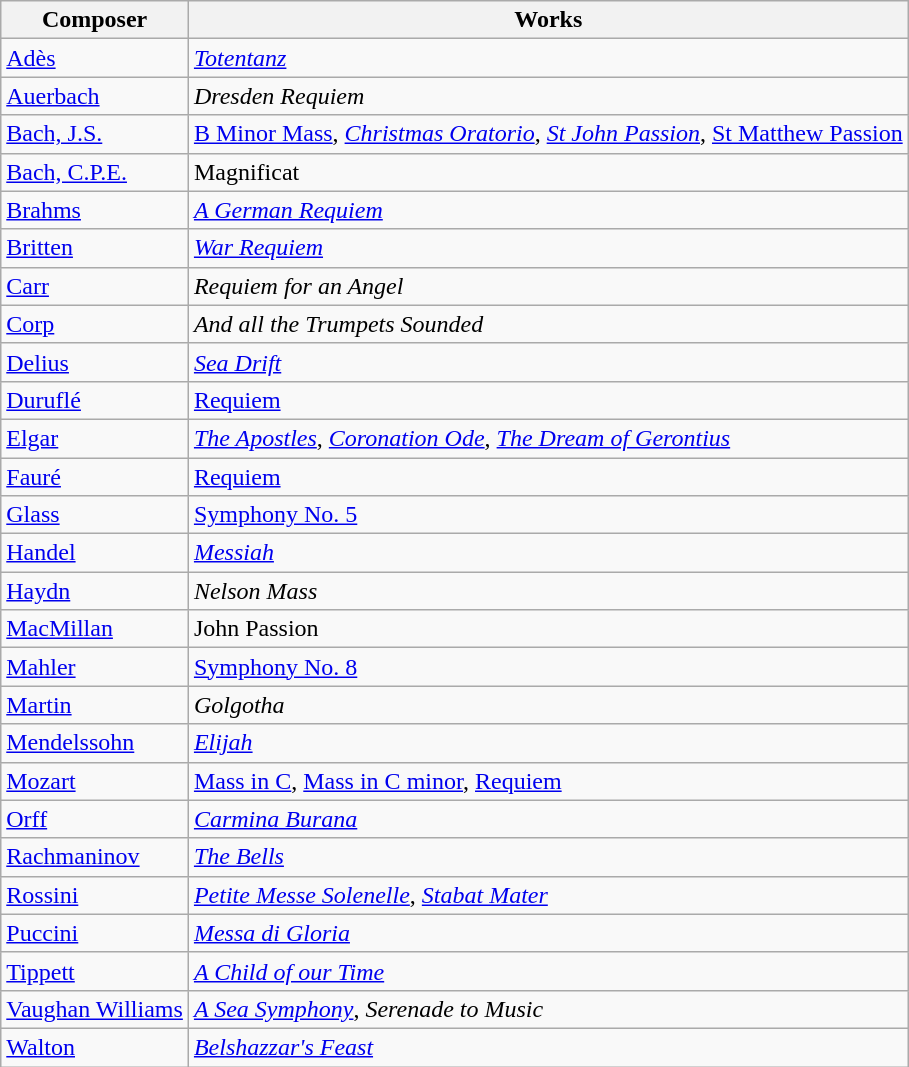<table class="wikitable">
<tr>
<th>Composer</th>
<th>Works</th>
</tr>
<tr>
<td><a href='#'>Adès</a></td>
<td><a href='#'><em>Totentanz</em></a></td>
</tr>
<tr>
<td><a href='#'>Auerbach</a></td>
<td><em>Dresden Requiem</em></td>
</tr>
<tr>
<td><a href='#'>Bach, J.S.</a></td>
<td><a href='#'>B Minor Mass</a>, <em><a href='#'>Christmas Oratorio</a></em>, <em><a href='#'>St John Passion</a></em>, <a href='#'>St Matthew Passion</a></td>
</tr>
<tr>
<td><a href='#'>Bach, C.P.E.</a></td>
<td>Magnificat</td>
</tr>
<tr>
<td><a href='#'>Brahms</a></td>
<td><a href='#'><em>A German Requiem</em></a></td>
</tr>
<tr>
<td><a href='#'>Britten</a></td>
<td><em><a href='#'>War Requiem</a></em></td>
</tr>
<tr>
<td><a href='#'>Carr</a></td>
<td><em>Requiem for an Angel</em></td>
</tr>
<tr>
<td><a href='#'>Corp</a></td>
<td><em>And all the Trumpets Sounded</em></td>
</tr>
<tr>
<td><a href='#'>Delius</a></td>
<td><em><a href='#'>Sea Drift</a></em></td>
</tr>
<tr>
<td><a href='#'>Duruflé</a></td>
<td><a href='#'>Requiem</a></td>
</tr>
<tr>
<td><a href='#'>Elgar</a></td>
<td><a href='#'><em>The Apostles</em></a>, <em><a href='#'>Coronation Ode</a></em>, <em><a href='#'>The Dream of Gerontius</a></em></td>
</tr>
<tr>
<td><a href='#'>Fauré</a></td>
<td><a href='#'>Requiem</a></td>
</tr>
<tr>
<td><a href='#'>Glass</a></td>
<td><a href='#'>Symphony No. 5</a></td>
</tr>
<tr>
<td><a href='#'>Handel</a></td>
<td><em><a href='#'>Messiah</a></em></td>
</tr>
<tr>
<td><a href='#'>Haydn</a></td>
<td><em>Nelson Mass</em></td>
</tr>
<tr>
<td><a href='#'>MacMillan</a></td>
<td>John Passion</td>
</tr>
<tr>
<td><a href='#'>Mahler</a></td>
<td><a href='#'>Symphony No. 8</a></td>
</tr>
<tr>
<td><a href='#'>Martin</a></td>
<td><em>Golgotha</em></td>
</tr>
<tr>
<td><a href='#'>Mendelssohn</a></td>
<td><em><a href='#'>Elijah</a></em></td>
</tr>
<tr>
<td><a href='#'>Mozart</a></td>
<td><a href='#'>Mass in C</a>, <a href='#'>Mass in C minor</a>, <a href='#'>Requiem</a></td>
</tr>
<tr>
<td><a href='#'>Orff</a></td>
<td><em><a href='#'>Carmina Burana</a></em></td>
</tr>
<tr>
<td><a href='#'>Rachmaninov</a></td>
<td><a href='#'><em>The Bells</em></a></td>
</tr>
<tr>
<td><a href='#'>Rossini</a></td>
<td><em><a href='#'>Petite Messe Solenelle</a></em>, <em><a href='#'>Stabat Mater</a></em></td>
</tr>
<tr>
<td><a href='#'>Puccini</a></td>
<td><em><a href='#'>Messa di Gloria</a></em></td>
</tr>
<tr>
<td><a href='#'>Tippett</a></td>
<td><em><a href='#'>A Child of our Time</a></em></td>
</tr>
<tr>
<td><a href='#'>Vaughan Williams</a></td>
<td><em><a href='#'>A Sea Symphony</a></em>, <em>Serenade to Music</em></td>
</tr>
<tr>
<td><a href='#'>Walton</a></td>
<td><em><a href='#'>Belshazzar's Feast</a></em></td>
</tr>
</table>
